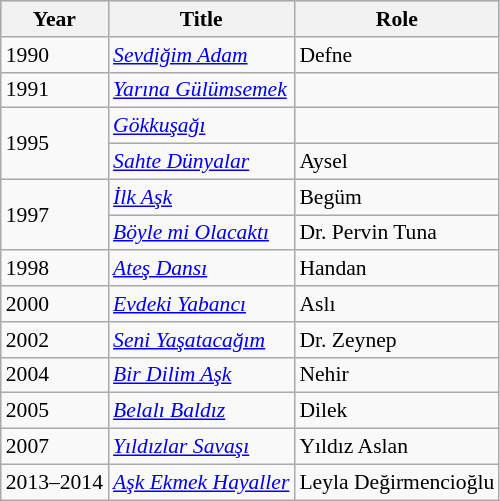<table class="wikitable" style="font-size: 90%;">
<tr style="background:#B0C4DE;">
<th>Year</th>
<th>Title</th>
<th>Role</th>
</tr>
<tr>
<td>1990</td>
<td><em><a href='#'>Sevdiğim Adam</a></em></td>
<td>Defne</td>
</tr>
<tr>
<td>1991</td>
<td><em><a href='#'>Yarına Gülümsemek</a></em></td>
<td></td>
</tr>
<tr>
<td rowspan="2">1995</td>
<td><em><a href='#'>Gökkuşağı</a></em></td>
<td></td>
</tr>
<tr>
<td><em><a href='#'>Sahte Dünyalar</a></em></td>
<td>Aysel</td>
</tr>
<tr>
<td rowspan="2">1997</td>
<td><em><a href='#'>İlk Aşk</a></em></td>
<td>Begüm</td>
</tr>
<tr>
<td><em><a href='#'>Böyle mi Olacaktı</a></em></td>
<td>Dr. Pervin Tuna</td>
</tr>
<tr>
<td>1998</td>
<td><em><a href='#'>Ateş Dansı</a></em></td>
<td>Handan</td>
</tr>
<tr>
<td>2000</td>
<td><em><a href='#'>Evdeki Yabancı</a></em></td>
<td>Aslı</td>
</tr>
<tr>
<td>2002</td>
<td><em><a href='#'>Seni Yaşatacağım</a></em></td>
<td>Dr. Zeynep</td>
</tr>
<tr>
<td>2004</td>
<td><em><a href='#'>Bir Dilim Aşk</a></em></td>
<td>Nehir</td>
</tr>
<tr>
<td>2005</td>
<td><em><a href='#'>Belalı Baldız</a></em></td>
<td>Dilek</td>
</tr>
<tr>
<td>2007</td>
<td><em><a href='#'>Yıldızlar Savaşı</a></em></td>
<td>Yıldız Aslan</td>
</tr>
<tr>
<td>2013–2014</td>
<td><em><a href='#'>Aşk Ekmek Hayaller</a></em></td>
<td>Leyla Değirmencioğlu</td>
</tr>
</table>
